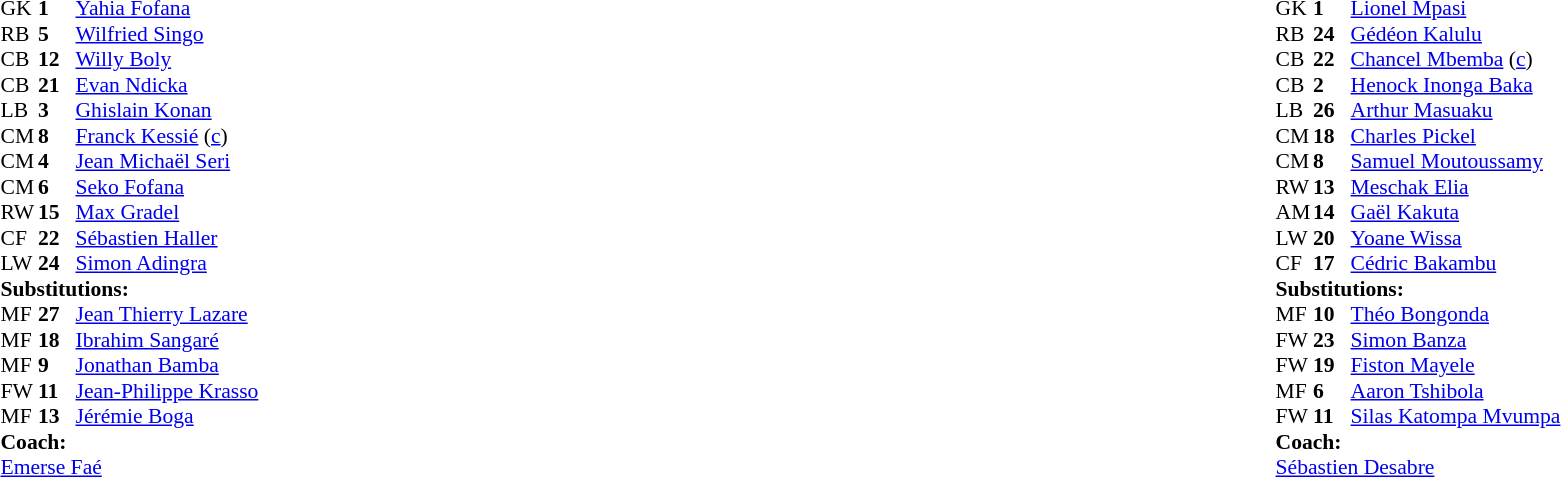<table width="100%">
<tr>
<td valign="top" width="40%"><br><table style="font-size:90%" cellspacing="0" cellpadding="0">
<tr>
<th width=25></th>
<th width=25></th>
</tr>
<tr>
<td>GK</td>
<td><strong>1</strong></td>
<td><a href='#'>Yahia Fofana</a></td>
</tr>
<tr>
<td>RB</td>
<td><strong>5</strong></td>
<td><a href='#'>Wilfried Singo</a></td>
</tr>
<tr>
<td>CB</td>
<td><strong>12</strong></td>
<td><a href='#'>Willy Boly</a></td>
</tr>
<tr>
<td>CB</td>
<td><strong>21</strong></td>
<td><a href='#'>Evan Ndicka</a></td>
</tr>
<tr>
<td>LB</td>
<td><strong>3</strong></td>
<td><a href='#'>Ghislain Konan</a></td>
</tr>
<tr>
<td>CM</td>
<td><strong>8</strong></td>
<td><a href='#'>Franck Kessié</a> (<a href='#'>c</a>)</td>
</tr>
<tr>
<td>CM</td>
<td><strong>4</strong></td>
<td><a href='#'>Jean Michaël Seri</a></td>
<td></td>
<td></td>
</tr>
<tr>
<td>CM</td>
<td><strong>6</strong></td>
<td><a href='#'>Seko Fofana</a></td>
<td></td>
<td></td>
</tr>
<tr>
<td>RW</td>
<td><strong>15</strong></td>
<td><a href='#'>Max Gradel</a></td>
<td></td>
<td></td>
</tr>
<tr>
<td>CF</td>
<td><strong>22</strong></td>
<td><a href='#'>Sébastien Haller</a></td>
<td></td>
<td></td>
</tr>
<tr>
<td>LW</td>
<td><strong>24</strong></td>
<td><a href='#'>Simon Adingra</a></td>
<td></td>
<td></td>
</tr>
<tr>
<td colspan=3><strong>Substitutions:</strong></td>
</tr>
<tr>
<td>MF</td>
<td><strong>27</strong></td>
<td><a href='#'>Jean Thierry Lazare</a></td>
<td></td>
<td></td>
</tr>
<tr>
<td>MF</td>
<td><strong>18</strong></td>
<td><a href='#'>Ibrahim Sangaré</a></td>
<td></td>
<td></td>
</tr>
<tr>
<td>MF</td>
<td><strong>9</strong></td>
<td><a href='#'>Jonathan Bamba</a></td>
<td></td>
<td></td>
</tr>
<tr>
<td>FW</td>
<td><strong>11</strong></td>
<td><a href='#'>Jean-Philippe Krasso</a></td>
<td></td>
<td></td>
</tr>
<tr>
<td>MF</td>
<td><strong>13</strong></td>
<td><a href='#'>Jérémie Boga</a></td>
<td></td>
<td></td>
</tr>
<tr>
<td colspan=3><strong>Coach:</strong></td>
</tr>
<tr>
<td colspan=3><a href='#'>Emerse Faé</a></td>
</tr>
</table>
</td>
<td valign="top"></td>
<td valign="top" width="50%"><br><table style="font-size:90%; margin:auto" cellspacing="0" cellpadding="0">
<tr>
<th width=25></th>
<th width=25></th>
</tr>
<tr>
<td>GK</td>
<td><strong>1</strong></td>
<td><a href='#'>Lionel Mpasi</a></td>
</tr>
<tr>
<td>RB</td>
<td><strong>24</strong></td>
<td><a href='#'>Gédéon Kalulu</a></td>
</tr>
<tr>
<td>CB</td>
<td><strong>22</strong></td>
<td><a href='#'>Chancel Mbemba</a> (<a href='#'>c</a>)</td>
</tr>
<tr>
<td>CB</td>
<td><strong>2</strong></td>
<td><a href='#'>Henock Inonga Baka</a></td>
</tr>
<tr>
<td>LB</td>
<td><strong>26</strong></td>
<td><a href='#'>Arthur Masuaku</a></td>
</tr>
<tr>
<td>CM</td>
<td><strong>18</strong></td>
<td><a href='#'>Charles Pickel</a></td>
<td></td>
<td></td>
</tr>
<tr>
<td>CM</td>
<td><strong>8</strong></td>
<td><a href='#'>Samuel Moutoussamy</a></td>
</tr>
<tr>
<td>RW</td>
<td><strong>13</strong></td>
<td><a href='#'>Meschak Elia</a></td>
<td></td>
<td></td>
</tr>
<tr>
<td>AM</td>
<td><strong>14</strong></td>
<td><a href='#'>Gaël Kakuta</a></td>
<td></td>
<td></td>
</tr>
<tr>
<td>LW</td>
<td><strong>20</strong></td>
<td><a href='#'>Yoane Wissa</a></td>
<td></td>
<td></td>
</tr>
<tr>
<td>CF</td>
<td><strong>17</strong></td>
<td><a href='#'>Cédric Bakambu</a></td>
<td></td>
<td></td>
</tr>
<tr>
<td colspan=3><strong>Substitutions:</strong></td>
</tr>
<tr>
<td>MF</td>
<td><strong>10</strong></td>
<td><a href='#'>Théo Bongonda</a></td>
<td></td>
<td></td>
</tr>
<tr>
<td>FW</td>
<td><strong>23</strong></td>
<td><a href='#'>Simon Banza</a></td>
<td></td>
<td></td>
</tr>
<tr>
<td>FW</td>
<td><strong>19</strong></td>
<td><a href='#'>Fiston Mayele</a></td>
<td></td>
<td></td>
</tr>
<tr>
<td>MF</td>
<td><strong>6</strong></td>
<td><a href='#'>Aaron Tshibola</a></td>
<td></td>
<td></td>
</tr>
<tr>
<td>FW</td>
<td><strong>11</strong></td>
<td><a href='#'>Silas Katompa Mvumpa</a></td>
<td></td>
<td></td>
</tr>
<tr>
<td colspan=3><strong>Coach:</strong></td>
</tr>
<tr>
<td colspan=3> <a href='#'>Sébastien Desabre</a></td>
</tr>
</table>
</td>
</tr>
</table>
